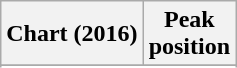<table class="wikitable sortable plainrowheaders" style="text-align:center">
<tr>
<th scope="col">Chart (2016)</th>
<th scope="col">Peak<br> position</th>
</tr>
<tr>
</tr>
<tr>
</tr>
<tr>
</tr>
<tr>
</tr>
</table>
